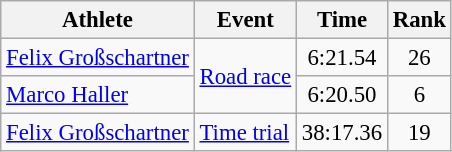<table class=wikitable style=font-size:95%;text-align:center>
<tr>
<th>Athlete</th>
<th>Event</th>
<th>Time</th>
<th>Rank</th>
</tr>
<tr align=center>
<td align=left><a href='#'>Felix Großschartner</a></td>
<td align=left rowspan=2><a href='#'>Road race</a></td>
<td>6:21.54</td>
<td>26</td>
</tr>
<tr align=center>
<td align=left><a href='#'>Marco Haller</a></td>
<td>6:20.50</td>
<td>6</td>
</tr>
<tr align=center>
<td align=left><a href='#'>Felix Großschartner</a></td>
<td align=left><a href='#'>Time trial</a></td>
<td>38:17.36</td>
<td>19</td>
</tr>
</table>
